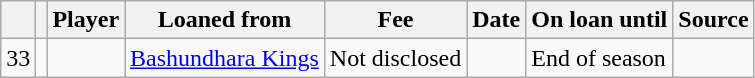<table class="wikitable plainrowheaders sortable">
<tr>
<th></th>
<th></th>
<th>Player</th>
<th>Loaned from</th>
<th>Fee</th>
<th>Date</th>
<th>On loan until</th>
<th>Source</th>
</tr>
<tr>
<td align=center>33</td>
<td align=center></td>
<td></td>
<td> <a href='#'>Bashundhara Kings</a></td>
<td>Not disclosed</td>
<td></td>
<td>End of season</td>
<td></td>
</tr>
</table>
